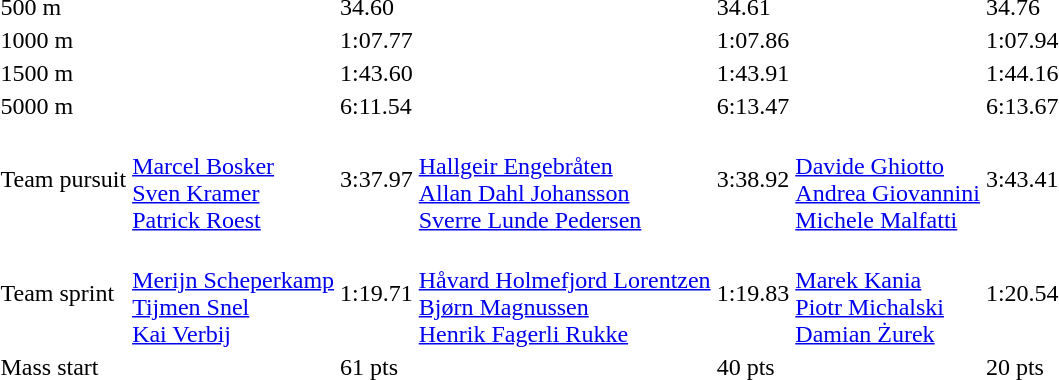<table>
<tr>
<td>500 m<br></td>
<td></td>
<td>34.60</td>
<td></td>
<td>34.61</td>
<td></td>
<td>34.76</td>
</tr>
<tr>
<td>1000 m<br></td>
<td></td>
<td>1:07.77</td>
<td></td>
<td>1:07.86</td>
<td></td>
<td>1:07.94</td>
</tr>
<tr>
<td>1500 m<br></td>
<td></td>
<td>1:43.60</td>
<td></td>
<td>1:43.91</td>
<td></td>
<td>1:44.16</td>
</tr>
<tr>
<td>5000 m<br></td>
<td></td>
<td>6:11.54</td>
<td></td>
<td>6:13.47</td>
<td></td>
<td>6:13.67</td>
</tr>
<tr>
<td>Team pursuit<br></td>
<td><br><a href='#'>Marcel Bosker</a><br><a href='#'>Sven Kramer</a><br><a href='#'>Patrick Roest</a></td>
<td>3:37.97 <strong></strong></td>
<td><br><a href='#'>Hallgeir Engebråten</a><br><a href='#'>Allan Dahl Johansson</a><br><a href='#'>Sverre Lunde Pedersen</a></td>
<td>3:38.92</td>
<td><br><a href='#'>Davide Ghiotto</a><br><a href='#'>Andrea Giovannini</a><br><a href='#'>Michele Malfatti</a></td>
<td>3:43.41</td>
</tr>
<tr>
<td>Team sprint<br></td>
<td><br><a href='#'>Merijn Scheperkamp</a><br><a href='#'>Tijmen Snel</a><br><a href='#'>Kai Verbij</a></td>
<td>1:19.71</td>
<td><br><a href='#'>Håvard Holmefjord Lorentzen</a><br><a href='#'>Bjørn Magnussen</a><br><a href='#'>Henrik Fagerli Rukke</a></td>
<td>1:19.83</td>
<td><br><a href='#'>Marek Kania</a><br><a href='#'>Piotr Michalski</a><br><a href='#'>Damian Żurek</a></td>
<td>1:20.54</td>
</tr>
<tr>
<td>Mass start<br></td>
<td></td>
<td>61 pts</td>
<td></td>
<td>40 pts</td>
<td></td>
<td>20 pts</td>
</tr>
</table>
